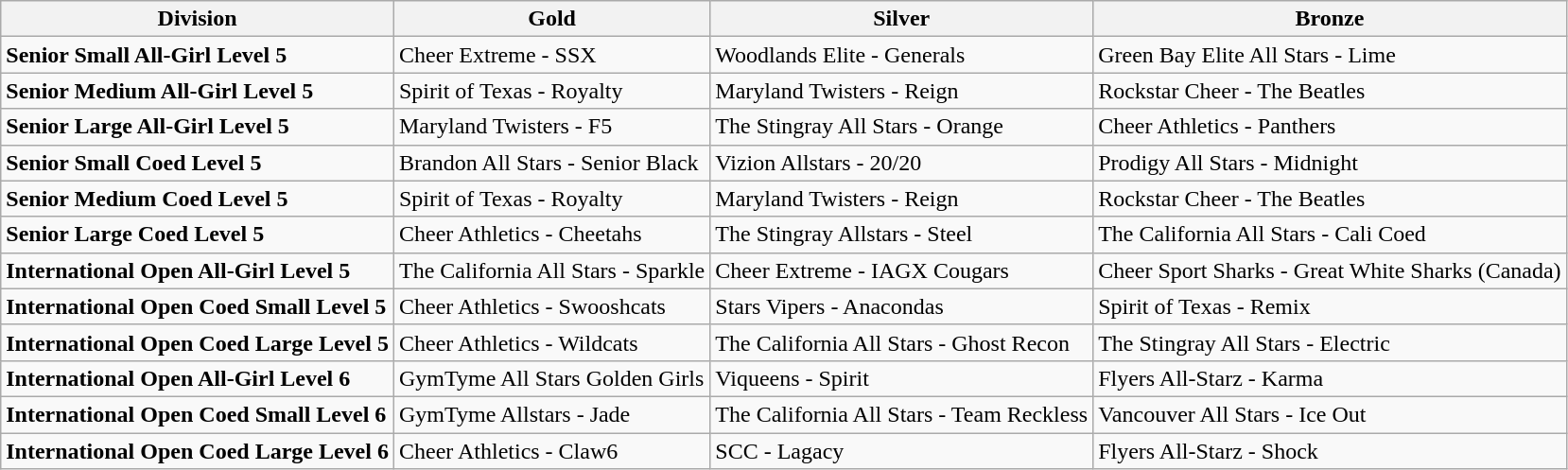<table class="wikitable">
<tr>
<th><strong>Division</strong></th>
<th><strong>Gold</strong></th>
<th><strong>Silver</strong></th>
<th><strong>Bronze</strong></th>
</tr>
<tr>
<td><strong>Senior Small All-Girl Level 5</strong></td>
<td>Cheer Extreme - SSX</td>
<td>Woodlands Elite - Generals</td>
<td>Green Bay Elite All Stars - Lime</td>
</tr>
<tr>
<td><strong>Senior Medium All-Girl Level 5</strong></td>
<td>Spirit of Texas - Royalty</td>
<td>Maryland Twisters - Reign</td>
<td>Rockstar Cheer - The Beatles</td>
</tr>
<tr>
<td><strong>Senior Large All-Girl Level 5</strong></td>
<td>Maryland Twisters - F5</td>
<td>The Stingray All Stars - Orange</td>
<td>Cheer Athletics - Panthers</td>
</tr>
<tr>
<td><strong>Senior Small Coed Level 5</strong></td>
<td>Brandon All Stars - Senior Black</td>
<td>Vizion Allstars - 20/20</td>
<td>Prodigy All Stars - Midnight</td>
</tr>
<tr>
<td><strong>Senior Medium Coed Level 5</strong></td>
<td>Spirit of Texas - Royalty</td>
<td>Maryland Twisters - Reign</td>
<td>Rockstar Cheer - The Beatles</td>
</tr>
<tr>
<td><strong>Senior Large Coed Level 5</strong></td>
<td>Cheer Athletics - Cheetahs</td>
<td>The Stingray Allstars - Steel</td>
<td>The California All Stars - Cali Coed</td>
</tr>
<tr>
<td><strong>International Open All-Girl Level 5</strong></td>
<td>The California All Stars - Sparkle</td>
<td>Cheer Extreme - IAGX Cougars</td>
<td>Cheer Sport Sharks - Great White Sharks (Canada)</td>
</tr>
<tr>
<td><strong>International Open Coed Small Level 5</strong></td>
<td>Cheer Athletics - Swooshcats</td>
<td>Stars Vipers - Anacondas</td>
<td>Spirit of Texas - Remix</td>
</tr>
<tr>
<td><strong>International Open Coed Large Level 5</strong></td>
<td>Cheer Athletics - Wildcats</td>
<td>The California All Stars - Ghost Recon</td>
<td>The Stingray All Stars - Electric</td>
</tr>
<tr>
<td><strong>International Open All-Girl Level 6</strong></td>
<td>GymTyme All Stars Golden Girls</td>
<td>Viqueens - Spirit</td>
<td>Flyers All-Starz - Karma</td>
</tr>
<tr>
<td><strong>International Open Coed Small Level 6</strong></td>
<td>GymTyme Allstars - Jade</td>
<td>The California All Stars - Team Reckless</td>
<td>Vancouver All Stars - Ice Out</td>
</tr>
<tr>
<td><strong>International Open Coed Large Level 6</strong></td>
<td>Cheer Athletics - Claw6</td>
<td>SCC - Lagacy</td>
<td>Flyers All-Starz - Shock</td>
</tr>
</table>
